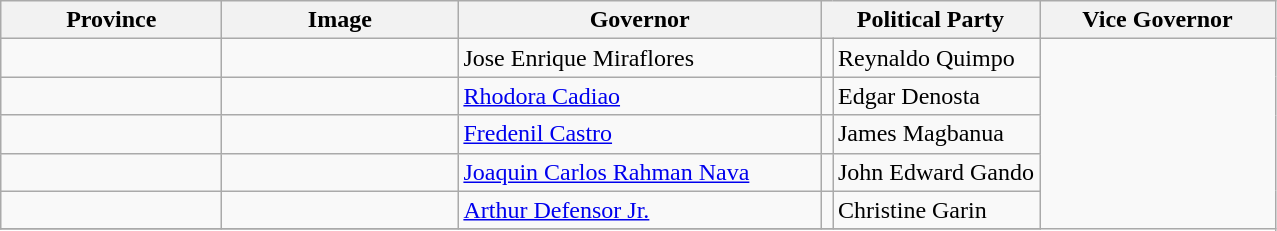<table class="wikitable sortable">
<tr>
<th width=140>Province</th>
<th width=150>Image</th>
<th width=235>Governor</th>
<th width=120 colspan=2>Political Party</th>
<th width=150>Vice Governor</th>
</tr>
<tr>
<td></td>
<td align=center></td>
<td>Jose Enrique Miraflores</td>
<td></td>
<td>Reynaldo Quimpo</td>
</tr>
<tr>
<td></td>
<td align=center></td>
<td><a href='#'>Rhodora Cadiao</a></td>
<td></td>
<td>Edgar Denosta</td>
</tr>
<tr>
<td></td>
<td align=center></td>
<td><a href='#'>Fredenil Castro</a></td>
<td></td>
<td>James Magbanua</td>
</tr>
<tr>
<td></td>
<td align=center></td>
<td><a href='#'>Joaquin Carlos Rahman Nava</a></td>
<td></td>
<td>John Edward Gando</td>
</tr>
<tr>
<td></td>
<td align=center></td>
<td><a href='#'>Arthur Defensor Jr.</a></td>
<td></td>
<td>Christine Garin</td>
</tr>
<tr>
</tr>
</table>
